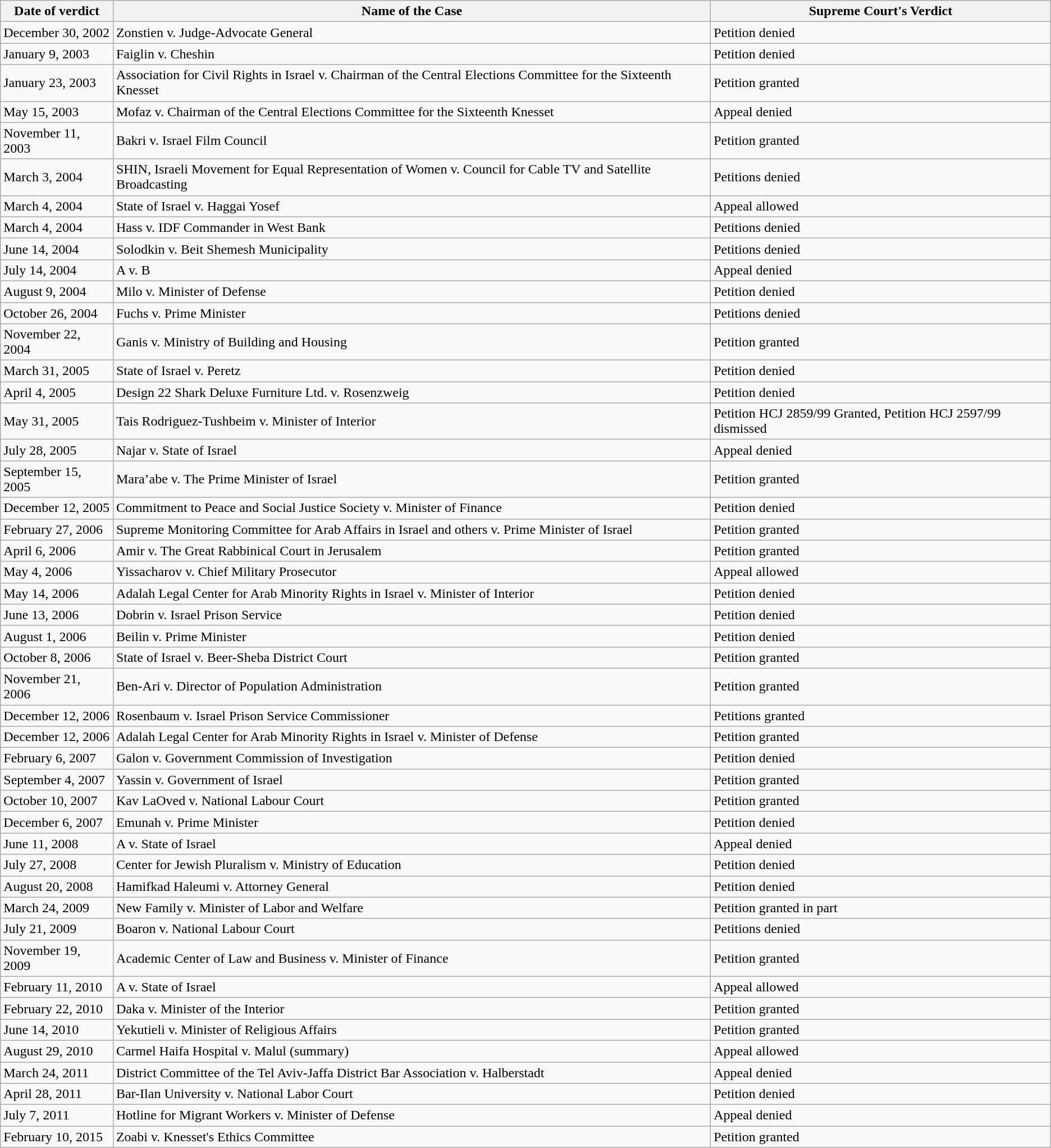<table class="wikitable">
<tr>
<th>Date of verdict</th>
<th>Name of the Case</th>
<th>Supreme Court's Verdict</th>
</tr>
<tr>
<td>December 30, 2002</td>
<td>Zonstien v. Judge-Advocate General</td>
<td>Petition denied</td>
</tr>
<tr>
<td>January 9, 2003</td>
<td>Faiglin v. Cheshin</td>
<td>Petition denied</td>
</tr>
<tr>
<td>January 23, 2003</td>
<td>Association for Civil Rights in Israel v. Chairman of the Central Elections Committee for the Sixteenth Knesset</td>
<td>Petition granted</td>
</tr>
<tr>
<td>May 15, 2003</td>
<td>Mofaz v. Chairman of the Central Elections Committee for the Sixteenth Knesset</td>
<td>Appeal denied</td>
</tr>
<tr>
<td>November 11, 2003</td>
<td>Bakri v. Israel Film Council</td>
<td>Petition granted</td>
</tr>
<tr>
<td>March 3, 2004</td>
<td>SHIN, Israeli Movement for Equal Representation of Women v. Council for Cable TV and Satellite Broadcasting</td>
<td>Petitions denied</td>
</tr>
<tr>
<td>March 4, 2004</td>
<td>State of Israel v. Haggai Yosef</td>
<td>Appeal allowed</td>
</tr>
<tr>
<td>March 4, 2004</td>
<td>Hass v. IDF Commander in West Bank</td>
<td>Petitions denied</td>
</tr>
<tr>
<td>June 14, 2004</td>
<td>Solodkin v. Beit Shemesh Municipality</td>
<td>Petitions denied</td>
</tr>
<tr>
<td>July 14, 2004</td>
<td>A v. B</td>
<td>Appeal denied</td>
</tr>
<tr>
<td>August 9, 2004</td>
<td>Milo v. Minister of Defense</td>
<td>Petition denied</td>
</tr>
<tr>
<td>October 26, 2004</td>
<td>Fuchs v. Prime Minister</td>
<td>Petitions denied</td>
</tr>
<tr>
<td>November 22, 2004</td>
<td>Ganis v. Ministry of Building and Housing</td>
<td>Petition granted</td>
</tr>
<tr>
<td>March 31, 2005</td>
<td>State of Israel v. Peretz</td>
<td>Petition denied</td>
</tr>
<tr>
<td>April 4, 2005</td>
<td>Design 22 Shark Deluxe Furniture Ltd. v. Rosenzweig</td>
<td>Petition denied</td>
</tr>
<tr>
<td>May 31, 2005</td>
<td>Tais Rodriguez-Tushbeim v. Minister of Interior</td>
<td>Petition HCJ 2859/99 Granted, Petition HCJ 2597/99 dismissed</td>
</tr>
<tr>
<td>July 28, 2005</td>
<td>Najar v. State of Israel</td>
<td>Appeal denied</td>
</tr>
<tr>
<td>September 15, 2005</td>
<td>Mara’abe v. The Prime Minister of Israel</td>
<td>Petition granted</td>
</tr>
<tr>
<td>December 12, 2005</td>
<td>Commitment to Peace and Social Justice Society v. Minister of Finance</td>
<td>Petition denied</td>
</tr>
<tr>
<td>February 27, 2006</td>
<td>Supreme Monitoring Committee for Arab Affairs in Israel and others v. Prime Minister of Israel</td>
<td>Petition granted</td>
</tr>
<tr>
<td>April 6, 2006</td>
<td>Amir v. The Great Rabbinical Court in Jerusalem</td>
<td>Petition granted</td>
</tr>
<tr>
<td>May 4, 2006</td>
<td>Yissacharov v. Chief Military Prosecutor</td>
<td>Appeal allowed</td>
</tr>
<tr>
<td>May 14, 2006</td>
<td>Adalah Legal Center for Arab Minority Rights in Israel v. Minister of Interior</td>
<td>Petition denied</td>
</tr>
<tr>
<td>June 13, 2006</td>
<td>Dobrin v. Israel Prison Service</td>
<td>Petition denied</td>
</tr>
<tr>
<td>August 1, 2006</td>
<td>Beilin v. Prime Minister</td>
<td>Petition denied</td>
</tr>
<tr>
<td>October 8, 2006</td>
<td>State of Israel v. Beer-Sheba District Court</td>
<td>Petition granted</td>
</tr>
<tr>
<td>November 21, 2006</td>
<td>Ben-Ari v. Director of Population Administration</td>
<td>Petition granted</td>
</tr>
<tr>
<td>December 12, 2006</td>
<td>Rosenbaum v. Israel Prison Service Commissioner</td>
<td>Petitions granted</td>
</tr>
<tr>
<td>December 12, 2006</td>
<td>Adalah Legal Center for Arab Minority Rights in Israel v. Minister of Defense</td>
<td>Petition granted</td>
</tr>
<tr>
<td>February 6, 2007</td>
<td>Galon v. Government Commission of Investigation</td>
<td>Petition denied</td>
</tr>
<tr>
<td>September 4, 2007</td>
<td>Yassin v. Government of Israel</td>
<td>Petition granted</td>
</tr>
<tr>
<td>October 10, 2007</td>
<td>Kav LaOved v. National Labour Court</td>
<td>Petition granted</td>
</tr>
<tr>
<td>December 6, 2007</td>
<td>Emunah v. Prime Minister</td>
<td>Petition denied</td>
</tr>
<tr>
<td>June 11, 2008</td>
<td>A v. State of Israel</td>
<td>Appeal denied</td>
</tr>
<tr>
<td>July 27, 2008</td>
<td>Center for Jewish Pluralism v. Ministry of Education</td>
<td>Petition denied</td>
</tr>
<tr>
<td>August 20, 2008</td>
<td>Hamifkad Haleumi v. Attorney General</td>
<td>Petition denied</td>
</tr>
<tr>
<td>March 24, 2009</td>
<td>New Family v. Minister of Labor and Welfare</td>
<td>Petition granted in part</td>
</tr>
<tr>
<td>July 21, 2009</td>
<td>Boaron v. National Labour Court</td>
<td>Petitions denied</td>
</tr>
<tr>
<td>November 19, 2009</td>
<td>Academic Center of Law and Business v. Minister of Finance</td>
<td>Petition granted</td>
</tr>
<tr>
<td>February 11, 2010</td>
<td>A v. State of Israel</td>
<td>Appeal allowed</td>
</tr>
<tr>
<td>February 22, 2010</td>
<td>Daka v. Minister of the Interior</td>
<td>Petition granted</td>
</tr>
<tr>
<td>June 14, 2010</td>
<td>Yekutieli v. Minister of Religious Affairs</td>
<td>Petition granted</td>
</tr>
<tr>
<td>August 29, 2010</td>
<td>Carmel Haifa Hospital v. Malul (summary)</td>
<td>Appeal allowed</td>
</tr>
<tr>
<td>March 24, 2011</td>
<td>District Committee of the Tel Aviv-Jaffa District Bar Association v. Halberstadt</td>
<td>Appeal denied</td>
</tr>
<tr>
<td>April 28, 2011</td>
<td>Bar-Ilan University v. National Labor Court</td>
<td>Petition denied</td>
</tr>
<tr>
<td>July 7, 2011</td>
<td>Hotline for Migrant Workers v. Minister of Defense</td>
<td>Appeal denied</td>
</tr>
<tr>
<td>February 10, 2015</td>
<td>Zoabi v. Knesset's Ethics Committee</td>
<td>Petition granted</td>
</tr>
</table>
